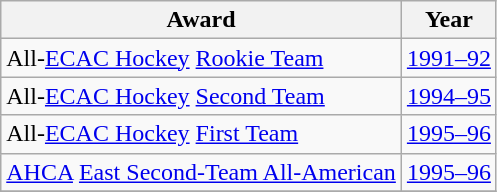<table class="wikitable">
<tr>
<th>Award</th>
<th>Year</th>
</tr>
<tr>
<td>All-<a href='#'>ECAC Hockey</a> <a href='#'>Rookie Team</a></td>
<td><a href='#'>1991–92</a></td>
</tr>
<tr>
<td>All-<a href='#'>ECAC Hockey</a> <a href='#'>Second Team</a></td>
<td><a href='#'>1994–95</a></td>
</tr>
<tr>
<td>All-<a href='#'>ECAC Hockey</a> <a href='#'>First Team</a></td>
<td><a href='#'>1995–96</a></td>
</tr>
<tr>
<td><a href='#'>AHCA</a> <a href='#'>East Second-Team All-American</a></td>
<td><a href='#'>1995–96</a></td>
</tr>
<tr>
</tr>
</table>
